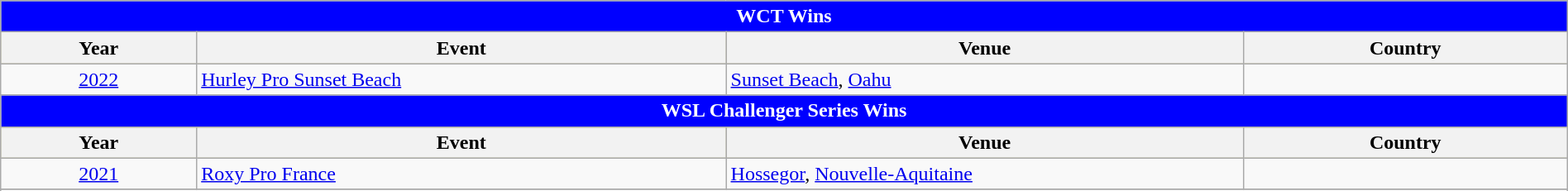<table class="wikitable" style="width:100%;">
<tr bgcolor=skyblue>
<td colspan=4; style="background: blue; color: white" align="center"><strong>WCT Wins</strong></td>
</tr>
<tr bgcolor=#bdb76b>
<th>Year</th>
<th>Event</th>
<th>Venue</th>
<th>Country</th>
</tr>
<tr>
<td style=text-align:center><a href='#'>2022</a></td>
<td><a href='#'>Hurley Pro Sunset Beach</a></td>
<td><a href='#'>Sunset Beach</a>, <a href='#'>Oahu</a></td>
<td></td>
</tr>
<tr>
<td colspan=4; style="background: blue; color: white" align="center"><strong>WSL Challenger Series Wins</strong></td>
</tr>
<tr bgcolor=#bdb76b>
<th>Year</th>
<th width=   33.8%>Event</th>
<th width=     33%>Venue</th>
<th>Country</th>
</tr>
<tr>
<td style="text-align:center"><a href='#'>2021</a></td>
<td><a href='#'>Roxy Pro France</a></td>
<td><a href='#'>Hossegor</a>, <a href='#'>Nouvelle-Aquitaine</a></td>
<td></td>
</tr>
<tr>
</tr>
<tr bgcolor=skyblue>
</tr>
</table>
